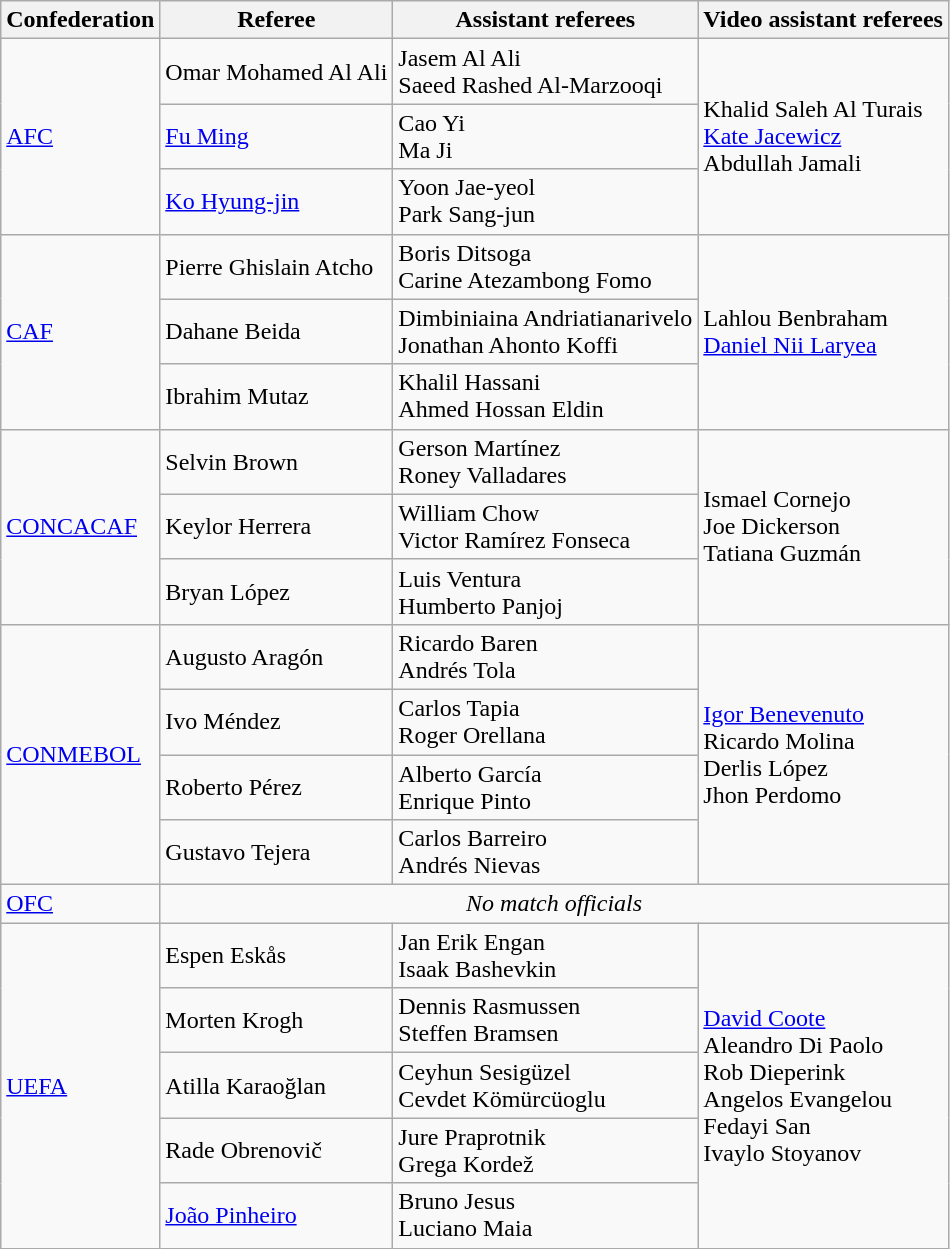<table class="wikitable">
<tr>
<th>Confederation</th>
<th>Referee</th>
<th>Assistant referees</th>
<th>Video assistant referees</th>
</tr>
<tr>
<td rowspan="3"><a href='#'>AFC</a></td>
<td> Omar Mohamed Al Ali</td>
<td> Jasem Al Ali<br> Saeed Rashed Al-Marzooqi</td>
<td rowspan="3"> Khalid Saleh Al Turais<br> <a href='#'>Kate Jacewicz</a><br> Abdullah Jamali</td>
</tr>
<tr>
<td> <a href='#'>Fu Ming</a></td>
<td> Cao Yi<br> Ma Ji</td>
</tr>
<tr>
<td> <a href='#'>Ko Hyung-jin</a></td>
<td> Yoon Jae-yeol<br> Park Sang-jun</td>
</tr>
<tr>
<td rowspan="3"><a href='#'>CAF</a></td>
<td> Pierre Ghislain Atcho</td>
<td> Boris Ditsoga<br> Carine Atezambong Fomo</td>
<td rowspan="3"> Lahlou Benbraham<br> <a href='#'>Daniel Nii Laryea</a></td>
</tr>
<tr>
<td> Dahane Beida</td>
<td> Dimbiniaina Andriatianarivelo<br> Jonathan Ahonto Koffi</td>
</tr>
<tr>
<td> Ibrahim Mutaz</td>
<td> Khalil Hassani<br> Ahmed Hossan Eldin</td>
</tr>
<tr>
<td rowspan="3"><a href='#'>CONCACAF</a></td>
<td> Selvin Brown</td>
<td> Gerson Martínez<br> Roney Valladares</td>
<td rowspan="3"> Ismael Cornejo<br> Joe Dickerson<br> Tatiana Guzmán</td>
</tr>
<tr>
<td> Keylor Herrera</td>
<td> William Chow<br> Victor Ramírez Fonseca</td>
</tr>
<tr>
<td> Bryan López</td>
<td> Luis Ventura<br> Humberto Panjoj</td>
</tr>
<tr>
<td rowspan="4"><a href='#'>CONMEBOL</a></td>
<td> Augusto Aragón</td>
<td> Ricardo Baren<br> Andrés Tola</td>
<td rowspan="4"> <a href='#'>Igor Benevenuto</a><br> Ricardo Molina<br> Derlis López<br> Jhon Perdomo</td>
</tr>
<tr>
<td> Ivo Méndez</td>
<td> Carlos Tapia<br> Roger Orellana</td>
</tr>
<tr>
<td> Roberto Pérez</td>
<td> Alberto García<br> Enrique Pinto</td>
</tr>
<tr>
<td> Gustavo Tejera</td>
<td> Carlos Barreiro<br> Andrés Nievas</td>
</tr>
<tr>
<td><a href='#'>OFC</a></td>
<td colspan="4" style="text-align:center;"><em>No match officials</em></td>
</tr>
<tr>
<td rowspan="5"><a href='#'>UEFA</a></td>
<td> Espen Eskås</td>
<td> Jan Erik Engan<br> Isaak Bashevkin</td>
<td rowspan="5"> <a href='#'>David Coote</a><br> Aleandro Di Paolo<br> Rob Dieperink<br> Angelos Evangelou<br> Fedayi San<br> Ivaylo Stoyanov</td>
</tr>
<tr>
<td> Morten Krogh</td>
<td> Dennis Rasmussen<br> Steffen Bramsen</td>
</tr>
<tr>
<td> Atilla Karaoğlan</td>
<td> Ceyhun Sesigüzel<br> Cevdet Kömürcüoglu</td>
</tr>
<tr>
<td> Rade Obrenovič</td>
<td> Jure Praprotnik<br> Grega Kordež</td>
</tr>
<tr>
<td> <a href='#'>João Pinheiro</a></td>
<td> Bruno Jesus<br> Luciano Maia</td>
</tr>
</table>
